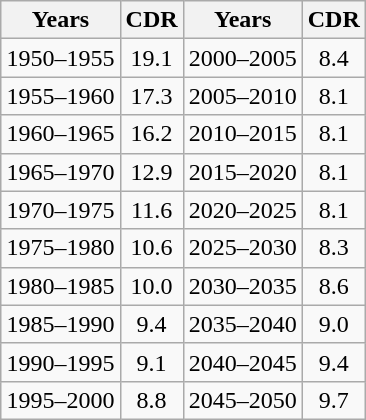<table class="wikitable" style="float:right; margin: 0.5em 0 0.5em 1em; text-align:left">
<tr>
<th>Years</th>
<th>CDR</th>
<th>Years</th>
<th>CDR</th>
</tr>
<tr>
<td>1950–1955</td>
<td align="center">19.1</td>
<td>2000–2005</td>
<td align="center">8.4</td>
</tr>
<tr>
<td>1955–1960</td>
<td align="center">17.3</td>
<td>2005–2010</td>
<td align="center">8.1</td>
</tr>
<tr>
<td>1960–1965</td>
<td align="center">16.2</td>
<td>2010–2015</td>
<td align="center">8.1</td>
</tr>
<tr>
<td>1965–1970</td>
<td align="center">12.9</td>
<td>2015–2020</td>
<td align="center">8.1</td>
</tr>
<tr>
<td>1970–1975</td>
<td align="center">11.6</td>
<td>2020–2025</td>
<td align="center">8.1</td>
</tr>
<tr>
<td>1975–1980</td>
<td align="center">10.6</td>
<td>2025–2030</td>
<td align="center">8.3</td>
</tr>
<tr>
<td>1980–1985</td>
<td align="center">10.0</td>
<td>2030–2035</td>
<td align="center">8.6</td>
</tr>
<tr>
<td>1985–1990</td>
<td align="center">9.4</td>
<td>2035–2040</td>
<td align="center">9.0</td>
</tr>
<tr>
<td>1990–1995</td>
<td align="center">9.1</td>
<td>2040–2045</td>
<td align="center">9.4</td>
</tr>
<tr>
<td>1995–2000</td>
<td align="center">8.8</td>
<td>2045–2050</td>
<td align="center">9.7</td>
</tr>
</table>
